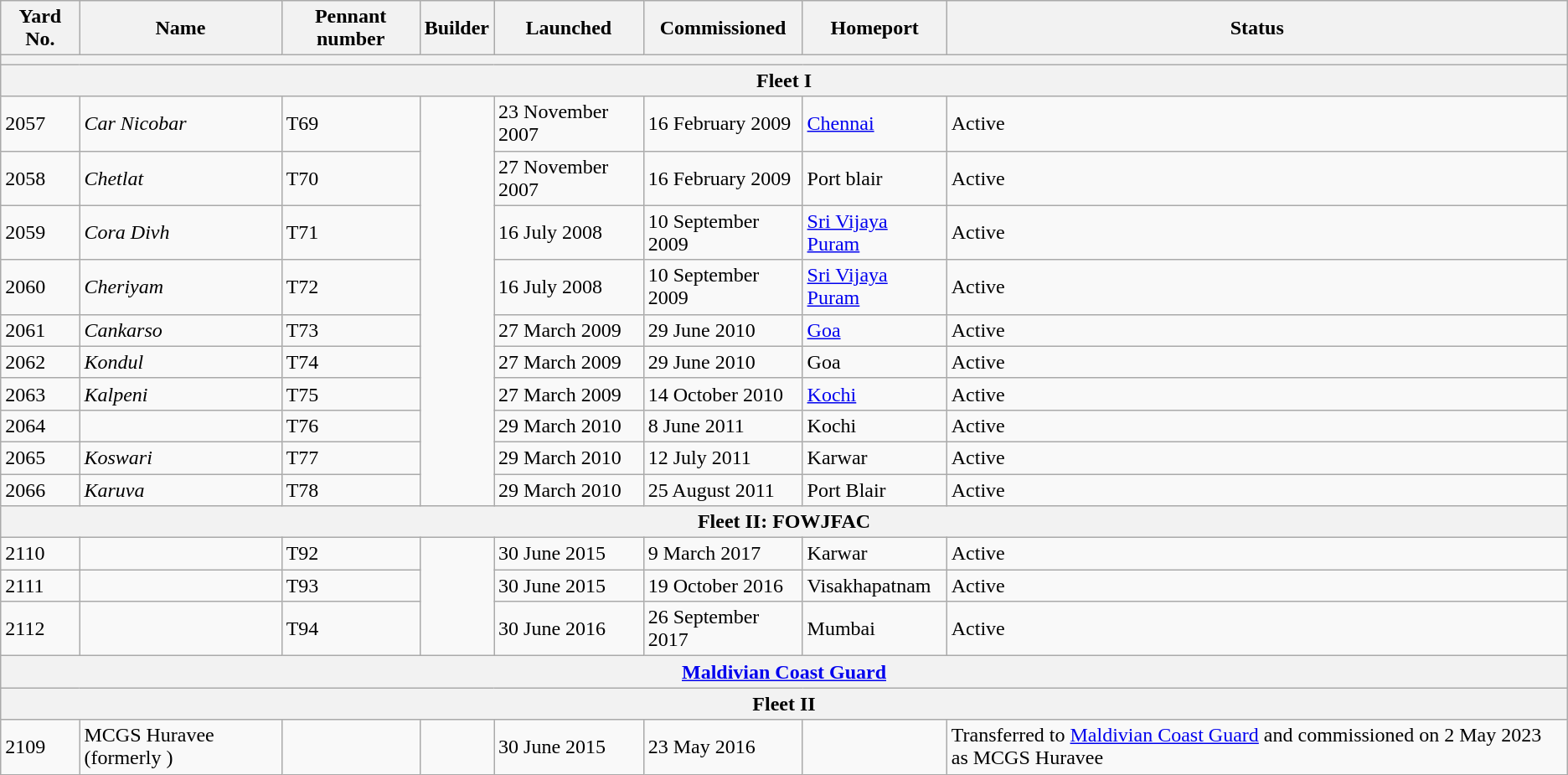<table class="wikitable">
<tr>
<th>Yard No.</th>
<th>Name</th>
<th>Pennant number</th>
<th>Builder</th>
<th>Launched</th>
<th>Commissioned</th>
<th>Homeport</th>
<th>Status</th>
</tr>
<tr>
<th colspan=8></th>
</tr>
<tr>
<th colspan=9><strong>Fleet I</strong></th>
</tr>
<tr>
<td>2057</td>
<td><em>Car Nicobar</em></td>
<td>T69</td>
<td rowspan=10></td>
<td>23 November 2007</td>
<td>16 February 2009</td>
<td><a href='#'>Chennai</a></td>
<td>Active</td>
</tr>
<tr>
<td>2058</td>
<td><em>Chetlat</em></td>
<td>T70</td>
<td>27 November 2007</td>
<td>16 February 2009</td>
<td>Port blair</td>
<td>Active</td>
</tr>
<tr>
<td>2059</td>
<td><em>Cora Divh</em></td>
<td>T71</td>
<td>16 July 2008</td>
<td>10 September 2009</td>
<td><a href='#'>Sri Vijaya Puram</a></td>
<td>Active</td>
</tr>
<tr>
<td>2060</td>
<td><em>Cheriyam</em></td>
<td>T72</td>
<td>16 July 2008</td>
<td>10 September 2009</td>
<td><a href='#'>Sri Vijaya Puram</a></td>
<td>Active</td>
</tr>
<tr>
<td>2061</td>
<td><em>Cankarso</em></td>
<td>T73</td>
<td>27 March 2009</td>
<td>29 June 2010</td>
<td><a href='#'>Goa</a></td>
<td>Active</td>
</tr>
<tr>
<td>2062</td>
<td><em>Kondul</em></td>
<td>T74</td>
<td>27 March 2009</td>
<td>29 June 2010</td>
<td>Goa</td>
<td>Active</td>
</tr>
<tr>
<td>2063</td>
<td><em>Kalpeni</em></td>
<td>T75</td>
<td>27 March 2009</td>
<td>14 October 2010</td>
<td><a href='#'>Kochi</a></td>
<td>Active</td>
</tr>
<tr>
<td>2064</td>
<td></td>
<td>T76</td>
<td>29 March 2010</td>
<td>8 June 2011</td>
<td>Kochi</td>
<td>Active</td>
</tr>
<tr>
<td>2065</td>
<td><em>Koswari</em></td>
<td>T77</td>
<td>29 March 2010</td>
<td>12 July 2011</td>
<td>Karwar</td>
<td>Active</td>
</tr>
<tr>
<td>2066</td>
<td><em>Karuva</em></td>
<td>T78</td>
<td>29 March 2010</td>
<td>25 August 2011</td>
<td>Port Blair</td>
<td>Active</td>
</tr>
<tr>
<th colspan=9><strong>Fleet II: FOWJFAC</strong></th>
</tr>
<tr>
<td>2110</td>
<td></td>
<td>T92</td>
<td rowspan=3></td>
<td>30 June 2015</td>
<td>9 March 2017</td>
<td>Karwar</td>
<td>Active</td>
</tr>
<tr>
<td>2111</td>
<td></td>
<td>T93</td>
<td>30 June 2015</td>
<td>19 October 2016</td>
<td>Visakhapatnam</td>
<td>Active</td>
</tr>
<tr>
<td>2112</td>
<td></td>
<td>T94</td>
<td>30 June 2016</td>
<td>26 September 2017</td>
<td>Mumbai</td>
<td>Active</td>
</tr>
<tr>
<th colspan=8> <a href='#'>Maldivian Coast Guard</a></th>
</tr>
<tr>
<th colspan=9><strong>Fleet II</strong></th>
</tr>
<tr>
<td>2109</td>
<td>MCGS Huravee (formerly )</td>
<td></td>
<td rowspan=1></td>
<td>30 June 2015</td>
<td>23 May 2016</td>
<td></td>
<td>Transferred to <a href='#'>Maldivian Coast Guard</a> and commissioned on 2 May 2023 as MCGS Huravee</td>
</tr>
</table>
